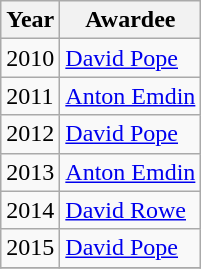<table class="wikitable">
<tr>
<th align="left">Year</th>
<th align="left">Awardee</th>
</tr>
<tr>
<td>2010</td>
<td align="centr"><a href='#'>David Pope</a></td>
</tr>
<tr>
<td>2011</td>
<td align="centr"><a href='#'>Anton Emdin</a></td>
</tr>
<tr>
<td>2012</td>
<td align="centr"><a href='#'>David Pope</a></td>
</tr>
<tr>
<td>2013</td>
<td align="centr"><a href='#'>Anton Emdin</a></td>
</tr>
<tr>
<td>2014</td>
<td align="centr"><a href='#'>David Rowe</a></td>
</tr>
<tr>
<td>2015</td>
<td align="centr"><a href='#'>David Pope</a></td>
</tr>
<tr>
</tr>
</table>
